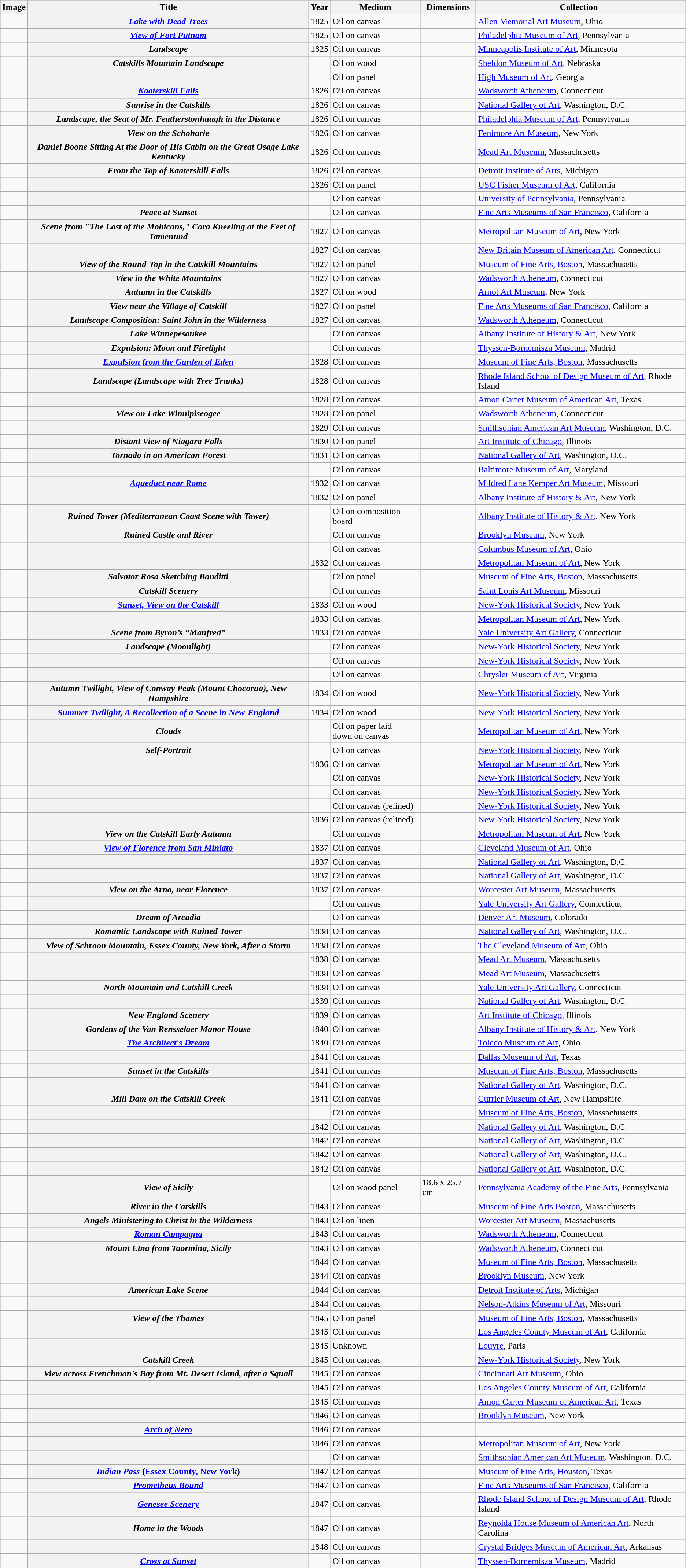<table class="wikitable plainrowheaders sortable">
<tr style="background:#ccc; text-align:center;">
<th scope="col" class="unsortable">Image</th>
<th scope="col">Title</th>
<th scope="col">Year</th>
<th scope="col">Medium</th>
<th scope="col">Dimensions</th>
<th scope="col">Collection</th>
<th scope="col" class="unsortable"></th>
</tr>
<tr>
<td></td>
<th scope=row><em><a href='#'>Lake with Dead Trees</a></em></th>
<td>1825</td>
<td>Oil on canvas</td>
<td data-sort-value="85.7"></td>
<td><a href='#'>Allen Memorial Art Museum</a>, Ohio</td>
<td style="text-align:center;"></td>
</tr>
<tr>
<td></td>
<th scope=row><em><a href='#'>View of Fort Putnam</a></em></th>
<td>1825</td>
<td>Oil on canvas</td>
<td data-sort-value="86.4"></td>
<td><a href='#'>Philadelphia Museum of Art</a>, Pennsylvania</td>
<td style="text-align:center;"></td>
</tr>
<tr>
<td></td>
<th scope=row><em>Landscape</em></th>
<td>1825</td>
<td>Oil on canvas</td>
<td data-sort-value="80"></td>
<td><a href='#'>Minneapolis Institute of Art</a>, Minnesota</td>
<td style="text-align:center;"></td>
</tr>
<tr>
<td></td>
<th scope=row><em>Catskills Mountain Landscape</em></th>
<td data-sort-value="1826"></td>
<td>Oil on wood</td>
<td data-sort-value="55.6"></td>
<td><a href='#'>Sheldon Museum of Art</a>, Nebraska</td>
<td style="text-align:center;"></td>
</tr>
<tr>
<td></td>
<th scope=row></th>
<td data-sort-value="1826"></td>
<td>Oil on panel</td>
<td data-sort-value="63.5"></td>
<td><a href='#'>High Museum of Art</a>, Georgia</td>
<td style="text-align:center;"></td>
</tr>
<tr>
<td></td>
<th scope=row><em><a href='#'>Kaaterskill Falls</a></em></th>
<td>1826</td>
<td>Oil on canvas</td>
<td data-sort-value="89.7"></td>
<td><a href='#'>Wadsworth Atheneum</a>, Connecticut</td>
<td style="text-align:center;"></td>
</tr>
<tr>
<td></td>
<th scope=row><em>Sunrise in the Catskills</em></th>
<td>1826</td>
<td>Oil on canvas</td>
<td data-sort-value="90.1"></td>
<td><a href='#'>National Gallery of Art</a>, Washington, D.C.</td>
<td style="text-align:center;"></td>
</tr>
<tr>
<td></td>
<th scope=row><em>Landscape, the Seat of Mr. Featherstonhaugh in the Distance</em></th>
<td>1826</td>
<td>Oil on canvas</td>
<td data-sort-value="121.9"></td>
<td><a href='#'>Philadelphia Museum of Art</a>, Pennsylvania</td>
<td style="text-align:center;"></td>
</tr>
<tr>
<td></td>
<th scope=row><em>View on the Schoharie</em></th>
<td>1826</td>
<td>Oil on canvas</td>
<td data-sort-value="117.5"></td>
<td><a href='#'>Fenimore Art Museum</a>, New York</td>
<td style="text-align:center;"></td>
</tr>
<tr>
<td></td>
<th scope=row><em>Daniel Boone Sitting At the Door of His Cabin on the Great Osage Lake Kentucky</em></th>
<td>1826</td>
<td>Oil on canvas</td>
<td data-sort-value="108.3"></td>
<td><a href='#'>Mead Art Museum</a>, Massachusetts</td>
<td style="text-align:center;"></td>
</tr>
<tr>
<td></td>
<th scope=row><em>From the Top of Kaaterskill Falls</em></th>
<td>1826</td>
<td>Oil on canvas</td>
<td data-sort-value="104.5"></td>
<td><a href='#'>Detroit Institute of Arts</a>, Michigan</td>
<td style="text-align:center;"></td>
</tr>
<tr>
<td></td>
<th scope=row></th>
<td>1826</td>
<td>Oil on panel</td>
<td data-sort-value="86.4"></td>
<td><a href='#'>USC Fisher Museum of Art</a>, California</td>
<td style="text-align:center;"></td>
</tr>
<tr>
<td></td>
<th scope=row></th>
<td data-sort-value="1827"></td>
<td>Oil on canvas</td>
<td></td>
<td><a href='#'>University of Pennsylvania</a>, Pennsylvania</td>
<td style="text-align:center;"></td>
</tr>
<tr>
<td></td>
<th scope=row><em>Peace at Sunset</em></th>
<td data-sort-value="1827"></td>
<td>Oil on canvas</td>
<td data-sort-value="81.9"></td>
<td><a href='#'>Fine Arts Museums of San Francisco</a>, California</td>
<td style="text-align:center;"></td>
</tr>
<tr>
<td></td>
<th scope=row><em>Scene from "The Last of the Mohicans," Cora Kneeling at the Feet of Tamenund</em></th>
<td>1827</td>
<td>Oil on canvas</td>
<td data-sort-value="89.1"></td>
<td><a href='#'>Metropolitan Museum of Art</a>, New York</td>
<td style="text-align:center;"></td>
</tr>
<tr>
<td></td>
<th scope=row></th>
<td>1827</td>
<td>Oil on canvas</td>
<td data-sort-value="89.2"></td>
<td><a href='#'>New Britain Museum of American Art</a>, Connecticut</td>
<td style="text-align:center;"></td>
</tr>
<tr>
<td></td>
<th scope=row><em>View of the Round-Top in the Catskill Mountains</em></th>
<td>1827</td>
<td>Oil on panel</td>
<td data-sort-value="64.5"></td>
<td><a href='#'>Museum of Fine Arts, Boston</a>, Massachusetts</td>
<td style="text-align:center;"></td>
</tr>
<tr>
<td></td>
<th scope=row><em>View in the White Mountains</em></th>
<td>1827</td>
<td>Oil on canvas</td>
<td data-sort-value="89.4"></td>
<td><a href='#'>Wadsworth Atheneum</a>, Connecticut</td>
<td style="text-align:center;"></td>
</tr>
<tr>
<td></td>
<th scope=row><em>Autumn in the Catskills</em></th>
<td>1827</td>
<td>Oil on wood</td>
<td data-sort-value="64.6"></td>
<td><a href='#'>Arnot Art Museum</a>, New York</td>
<td style="text-align:center;"></td>
</tr>
<tr>
<td></td>
<th scope=row><em>View near the Village of Catskill</em></th>
<td>1827</td>
<td>Oil on panel</td>
<td data-sort-value="88.9"></td>
<td><a href='#'>Fine Arts Museums of San Francisco</a>, California</td>
<td style="text-align:center;"></td>
</tr>
<tr>
<td></td>
<th scope=row><em>Landscape Composition: Saint John in the Wilderness</em></th>
<td>1827</td>
<td>Oil on canvas</td>
<td data-sort-value="91.4"></td>
<td><a href='#'>Wadsworth Atheneum</a>, Connecticut</td>
<td style="text-align:center;"></td>
</tr>
<tr>
<td></td>
<th scope=row><em>Lake Winnepesaukee</em></th>
<td data-sort-value="1827"></td>
<td>Oil on canvas</td>
<td data-sort-value="87"></td>
<td><a href='#'>Albany Institute of History & Art</a>, New York</td>
<td style="text-align:center;"></td>
</tr>
<tr>
<td></td>
<th scope=row><em>Expulsion: Moon and Firelight</em></th>
<td data-sort-value="1828"></td>
<td>Oil on canvas</td>
<td data-sort-value="122"></td>
<td><a href='#'>Thyssen-Bornemisza Museum</a>, Madrid</td>
<td style="text-align:center;"></td>
</tr>
<tr>
<td></td>
<th scope=row><em><a href='#'>Expulsion from the Garden of Eden</a></em></th>
<td>1828</td>
<td>Oil on canvas</td>
<td data-sort-value="138.4"></td>
<td><a href='#'>Museum of Fine Arts, Boston</a>, Massachusetts</td>
<td style="text-align:center;"></td>
</tr>
<tr>
<td></td>
<th scope=row><em>Landscape (Landscape with Tree Trunks)</em></th>
<td>1828</td>
<td>Oil on canvas</td>
<td data-sort-value="81.9"></td>
<td><a href='#'>Rhode Island School of Design Museum of Art</a>, Rhode Island</td>
<td style="text-align:center;"></td>
</tr>
<tr>
<td></td>
<th scope=row></th>
<td>1828</td>
<td>Oil on canvas</td>
<td data-sort-value="52.8"></td>
<td><a href='#'>Amon Carter Museum of American Art</a>, Texas</td>
<td style="text-align:center;"></td>
</tr>
<tr>
<td></td>
<th scope=row><em>View on Lake Winnipiseogee</em></th>
<td>1828</td>
<td>Oil on panel</td>
<td data-sort-value="66.4"></td>
<td><a href='#'>Wadsworth Atheneum</a>, Connecticut</td>
<td style="text-align:center;"></td>
</tr>
<tr>
<td></td>
<th scope=row></th>
<td>1829</td>
<td>Oil on canvas</td>
<td data-sort-value="121.3"></td>
<td><a href='#'>Smithsonian American Art Museum</a>, Washington, D.C.</td>
<td style="text-align:center;"></td>
</tr>
<tr>
<td></td>
<th scope=row><em>Distant View of Niagara Falls</em></th>
<td>1830</td>
<td>Oil on panel</td>
<td data-sort-value="60.6"></td>
<td><a href='#'>Art Institute of Chicago</a>, Illinois</td>
<td style="text-align:center;"></td>
</tr>
<tr>
<td></td>
<th scope=row><em>Tornado in an American Forest</em></th>
<td>1831</td>
<td>Oil on canvas</td>
<td data-sort-value="164.2"></td>
<td><a href='#'>National Gallery of Art</a>, Washington, D.C.</td>
<td style="text-align:center;"></td>
</tr>
<tr>
<td></td>
<th scope=row></th>
<td data-sort-value="1831"></td>
<td>Oil on canvas</td>
<td data-sort-value="194.5"></td>
<td><a href='#'>Baltimore Museum of Art</a>, Maryland</td>
<td style="text-align:center;"></td>
</tr>
<tr>
<td></td>
<th scope=row><em><a href='#'>Aqueduct near Rome</a></em></th>
<td>1832</td>
<td>Oil on canvas</td>
<td data-sort-value="67.3"></td>
<td><a href='#'>Mildred Lane Kemper Art Museum</a>, Missouri</td>
<td style="text-align:center;"></td>
</tr>
<tr>
<td></td>
<th scope=row></th>
<td>1832</td>
<td>Oil on panel</td>
<td data-sort-value="28.5"></td>
<td><a href='#'>Albany Institute of History & Art</a>, New York</td>
<td style="text-align:center;"></td>
</tr>
<tr>
<td></td>
<th scope=row><em>Ruined Tower (Mediterranean Coast Scene with Tower)</em></th>
<td data-sort-value="1832"></td>
<td>Oil on composition board</td>
<td data-sort-value="86.4"></td>
<td><a href='#'>Albany Institute of History & Art</a>, New York</td>
<td style="text-align:center;"></td>
</tr>
<tr>
<td></td>
<th scope=row><em>Ruined Castle and River</em></th>
<td data-sort-value="1832"></td>
<td>Oil on canvas</td>
<td data-sort-value="31.7"></td>
<td><a href='#'>Brooklyn Museum</a>, New York</td>
<td style="text-align:center;"></td>
</tr>
<tr>
<td></td>
<th scope=row></th>
<td data-sort-value="1832"></td>
<td>Oil on canvas</td>
<td data-sort-value="113"></td>
<td><a href='#'>Columbus Museum of Art</a>, Ohio</td>
<td style="text-align:center;"></td>
</tr>
<tr>
<td></td>
<th scope=row></th>
<td>1832</td>
<td>Oil on canvas</td>
<td data-sort-value="58.7"></td>
<td><a href='#'>Metropolitan Museum of Art</a>, New York</td>
<td style="text-align:center;"></td>
</tr>
<tr>
<td></td>
<th scope=row><em>Salvator Rosa Sketching Banditti</em></th>
<td data-sort-value="1832"></td>
<td>Oil on panel</td>
<td data-sort-value="24.1"></td>
<td><a href='#'>Museum of Fine Arts, Boston</a>, Massachusetts</td>
<td style="text-align:center;"></td>
</tr>
<tr>
<td></td>
<th scope=row><em>Catskill Scenery</em></th>
<td data-sort-value="1833"></td>
<td>Oil on canvas</td>
<td data-sort-value="82.2"></td>
<td><a href='#'>Saint Louis Art Museum</a>, Missouri</td>
<td style="text-align:center;"></td>
</tr>
<tr>
<td></td>
<th scope=row><em><a href='#'>Sunset, View on the Catskill</a></em></th>
<td>1833</td>
<td>Oil on wood</td>
<td data-sort-value="62.2"></td>
<td><a href='#'>New-York Historical Society</a>, New York</td>
<td style="text-align:center;"></td>
</tr>
<tr>
<td></td>
<th scope=row></th>
<td>1833</td>
<td>Oil on canvas</td>
<td data-sort-value="49.2"></td>
<td><a href='#'>Metropolitan Museum of Art</a>, New York</td>
<td style="text-align:center;"></td>
</tr>
<tr>
<td></td>
<th scope=row><em>Scene from Byron’s “Manfred”</em></th>
<td>1833</td>
<td>Oil on canvas</td>
<td data-sort-value="127"></td>
<td><a href='#'>Yale University Art Gallery</a>, Connecticut</td>
<td style="text-align:center;"></td>
</tr>
<tr>
<td></td>
<th scope=row><em>Landscape (Moonlight)</em></th>
<td data-sort-value="1833"></td>
<td>Oil on canvas</td>
<td data-sort-value="80.6"></td>
<td><a href='#'>New-York Historical Society</a>, New York</td>
<td style="text-align:center;"></td>
</tr>
<tr>
<td></td>
<th scope=row></th>
<td data-sort-value="1833"></td>
<td>Oil on canvas</td>
<td data-sort-value="161.3"></td>
<td><a href='#'>New-York Historical Society</a>, New York</td>
<td style="text-align:center;"></td>
</tr>
<tr>
<td></td>
<th scope=row></th>
<td data-sort-value="1834"></td>
<td>Oil on canvas</td>
<td data-sort-value="185.5"></td>
<td><a href='#'>Chrysler Museum of Art</a>, Virginia</td>
<td style="text-align:center;"></td>
</tr>
<tr>
<td></td>
<th scope=row><em>Autumn Twilight, View of Conway Peak (Mount Chocorua), New Hampshire</em></th>
<td>1834</td>
<td>Oil on wood</td>
<td data-sort-value="49.5"></td>
<td><a href='#'>New-York Historical Society</a>, New York</td>
<td style="text-align:center;"></td>
</tr>
<tr>
<td></td>
<th scope=row><em><a href='#'>Summer Twilight, A Recollection of a Scene in New-England</a></em></th>
<td>1834</td>
<td>Oil on wood</td>
<td data-sort-value="49.5"></td>
<td><a href='#'>New-York Historical Society</a>, New York</td>
<td style="text-align:center;"></td>
</tr>
<tr>
<td></td>
<th scope=row><em>Clouds</em></th>
<td data-sort-value="1838"></td>
<td>Oil on paper laid<br>down on canvas</td>
<td data-sort-value="27.6"></td>
<td><a href='#'>Metropolitan Museum of Art</a>, New York</td>
<td style="text-align:center;"></td>
</tr>
<tr>
<td></td>
<th scope=row><em>Self-Portrait</em></th>
<td data-sort-value="1836"></td>
<td>Oil on canvas</td>
<td data-sort-value="55.9"></td>
<td><a href='#'>New-York Historical Society</a>, New York</td>
<td style="text-align:center;"></td>
</tr>
<tr>
<td></td>
<th scope=row></th>
<td>1836</td>
<td>Oil on canvas</td>
<td data-sort-value="193"></td>
<td><a href='#'>Metropolitan Museum of Art</a>, New York</td>
<td style="text-align:center;"></td>
</tr>
<tr>
<td></td>
<th scope=row></th>
<td data-sort-value="1833"></td>
<td>Oil on canvas</td>
<td data-sort-value="160.7"></td>
<td><a href='#'>New-York Historical Society</a>, New York</td>
<td style="text-align:center;"></td>
</tr>
<tr>
<td></td>
<th scope=row></th>
<td data-sort-value="1834"></td>
<td>Oil on canvas</td>
<td data-sort-value="160.7"></td>
<td><a href='#'>New-York Historical Society</a>, New York</td>
<td style="text-align:center;"></td>
</tr>
<tr>
<td></td>
<th scope=row></th>
<td data-sort-value="1835"></td>
<td>Oil on canvas (relined)</td>
<td data-sort-value="193"></td>
<td><a href='#'>New-York Historical Society</a>, New York</td>
<td style="text-align:center;"></td>
</tr>
<tr>
<td></td>
<th scope=row></th>
<td>1836</td>
<td>Oil on canvas (relined)</td>
<td data-sort-value="160.7"></td>
<td><a href='#'>New-York Historical Society</a>, New York</td>
<td style="text-align:center;"></td>
</tr>
<tr>
<td></td>
<th scope=row><em>View on the Catskill Early Autumn</em></th>
<td data-sort-value="1836"></td>
<td>Oil on canvas</td>
<td data-sort-value="160"></td>
<td><a href='#'>Metropolitan Museum of Art</a>, New York</td>
<td style="text-align:center;"></td>
</tr>
<tr>
<td></td>
<th scope=row><em><a href='#'>View of Florence from San Miniato</a></em></th>
<td>1837</td>
<td>Oil on canvas</td>
<td data-sort-value="186.7"></td>
<td><a href='#'>Cleveland Museum of Art</a>, Ohio</td>
<td style="text-align:center;"></td>
</tr>
<tr>
<td></td>
<th scope=row></th>
<td>1837</td>
<td>Oil on canvas</td>
<td data-sort-value="161.6"></td>
<td><a href='#'>National Gallery of Art</a>, Washington, D.C.</td>
<td style="text-align:center;"></td>
</tr>
<tr>
<td></td>
<th scope=row></th>
<td>1837</td>
<td>Oil on canvas</td>
<td data-sort-value="161.4"></td>
<td><a href='#'>National Gallery of Art</a>, Washington, D.C.</td>
<td style="text-align:center;"></td>
</tr>
<tr>
<td></td>
<th scope=row><em>View on the Arno, near Florence</em></th>
<td>1837</td>
<td>Oil on canvas</td>
<td data-sort-value="135.5"></td>
<td><a href='#'>Worcester Art Museum</a>, Massachusetts</td>
<td style="text-align:center;"></td>
</tr>
<tr>
<td></td>
<th scope=row></th>
<td data-sort-value="1838"></td>
<td>Oil on canvas</td>
<td data-sort-value="53.7"></td>
<td><a href='#'>Yale University Art Gallery</a>, Connecticut</td>
<td style="text-align:center;"></td>
</tr>
<tr>
<td></td>
<th scope=row><em>Dream of Arcadia</em></th>
<td data-sort-value="1838"></td>
<td>Oil on canvas</td>
<td data-sort-value="159.4"></td>
<td><a href='#'>Denver Art Museum</a>, Colorado</td>
<td style="text-align:center;"></td>
</tr>
<tr>
<td></td>
<th scope=row><em>Romantic Landscape with Ruined Tower</em></th>
<td>1838</td>
<td>Oil on canvas</td>
<td data-sort-value="116.8"></td>
<td><a href='#'>National Gallery of Art</a>, Washington, D.C.</td>
<td style="text-align:center;"></td>
</tr>
<tr>
<td></td>
<th scope=row><em>View of Schroon Mountain, Essex County, New York, After a Storm</em></th>
<td>1838</td>
<td>Oil on canvas</td>
<td data-sort-value="160.5"></td>
<td><a href='#'>The Cleveland Museum of Art</a>, Ohio</td>
<td style="text-align:center;"></td>
</tr>
<tr>
<td></td>
<th scope=row></th>
<td>1838</td>
<td>Oil on canvas</td>
<td data-sort-value="156.5"></td>
<td><a href='#'>Mead Art Museum</a>, Massachusetts</td>
<td style="text-align:center;"></td>
</tr>
<tr>
<td></td>
<th scope=row></th>
<td>1838</td>
<td>Oil on canvas</td>
<td data-sort-value="153.7"></td>
<td><a href='#'>Mead Art Museum</a>, Massachusetts</td>
<td style="text-align:center;"></td>
</tr>
<tr>
<td></td>
<th scope=row><em>North Mountain and Catskill Creek</em></th>
<td>1838</td>
<td>Oil on canvas</td>
<td data-sort-value="92.6"></td>
<td><a href='#'>Yale University Art Gallery</a>, Connecticut</td>
<td style="text-align:center;"></td>
</tr>
<tr>
<td></td>
<th scope=row></th>
<td>1839</td>
<td>Oil on canvas</td>
<td data-sort-value="155.8"></td>
<td><a href='#'>National Gallery of Art</a>, Washington, D.C.</td>
<td style="text-align:center;"></td>
</tr>
<tr>
<td></td>
<th scope=row><em>New England Scenery</em></th>
<td>1839</td>
<td>Oil on canvas</td>
<td data-sort-value="57.1"></td>
<td><a href='#'>Art Institute of Chicago</a>, Illinois</td>
<td style="text-align:center;"></td>
</tr>
<tr>
<td></td>
<th scope=row><em>Gardens of the Van Rensselaer Manor House</em></th>
<td>1840</td>
<td>Oil on canvas</td>
<td data-sort-value="91"></td>
<td><a href='#'>Albany Institute of History & Art</a>, New York</td>
<td style="text-align:center;"></td>
</tr>
<tr>
<td></td>
<th scope=row><em><a href='#'>The Architect's Dream</a></em></th>
<td>1840</td>
<td>Oil on canvas</td>
<td data-sort-value="213.6"></td>
<td><a href='#'>Toledo Museum of Art</a>, Ohio</td>
<td style="text-align:center;"></td>
</tr>
<tr>
<td></td>
<th scope=row></th>
<td>1841</td>
<td>Oil on canvas</td>
<td data-sort-value="175.3"></td>
<td><a href='#'>Dallas Museum of Art</a>, Texas</td>
<td style="text-align:center;"></td>
</tr>
<tr>
<td></td>
<th scope=row><em>Sunset in the Catskills</em></th>
<td>1841</td>
<td>Oil on canvas</td>
<td data-sort-value="76.2"></td>
<td><a href='#'>Museum of Fine Arts, Boston</a>, Massachusetts</td>
<td style="text-align:center;"></td>
</tr>
<tr>
<td></td>
<th scope=row></th>
<td>1841</td>
<td>Oil on canvas</td>
<td data-sort-value="153.7"></td>
<td><a href='#'>National Gallery of Art</a>, Washington, D.C.</td>
<td style="text-align:center;"></td>
</tr>
<tr>
<td></td>
<th scope=row><em>Mill Dam on the Catskill Creek</em></th>
<td>1841</td>
<td>Oil on canvas</td>
<td data-sort-value="76.2"></td>
<td><a href='#'>Currier Museum of Art</a>, New Hampshire</td>
<td style="text-align:center;"></td>
</tr>
<tr>
<td></td>
<th scope=row></th>
<td data-sort-value="1842"></td>
<td>Oil on canvas</td>
<td data-sort-value="76.5"></td>
<td><a href='#'>Museum of Fine Arts, Boston</a>, Massachusetts</td>
<td style="text-align:center;"></td>
</tr>
<tr>
<td></td>
<th scope=row></th>
<td>1842</td>
<td>Oil on canvas</td>
<td data-sort-value="195.3"></td>
<td><a href='#'>National Gallery of Art</a>, Washington, D.C.</td>
<td style="text-align:center;"></td>
</tr>
<tr>
<td></td>
<th scope=row></th>
<td>1842</td>
<td>Oil on canvas</td>
<td data-sort-value="194.9"></td>
<td><a href='#'>National Gallery of Art</a>, Washington, D.C.</td>
<td style="text-align:center;"></td>
</tr>
<tr>
<td></td>
<th scope=row></th>
<td>1842</td>
<td>Oil on canvas</td>
<td data-sort-value="202.6"></td>
<td><a href='#'>National Gallery of Art</a>, Washington, D.C.</td>
<td style="text-align:center;"></td>
</tr>
<tr>
<td></td>
<th scope=row></th>
<td>1842</td>
<td>Oil on canvas</td>
<td data-sort-value="196.2"></td>
<td><a href='#'>National Gallery of Art</a>, Washington, D.C.</td>
<td style="text-align:center;"></td>
</tr>
<tr>
<td></td>
<th scope=row><em>View of Sicily</em></th>
<td data-sort-value="1842"></td>
<td>Oil on wood panel</td>
<td data-sort-value="25.7">18.6 x 25.7 cm</td>
<td><a href='#'>Pennsylvania Academy of the Fine Arts</a>, Pennsylvania</td>
<td style="text-align:center;"></td>
</tr>
<tr>
<td></td>
<th scope=row><em>River in the Catskills</em></th>
<td>1843</td>
<td>Oil on canvas</td>
<td data-sort-value="102.6"></td>
<td><a href='#'>Museum of Fine Arts Boston</a>, Massachusetts</td>
<td style="text-align:center;"></td>
</tr>
<tr>
<td></td>
<th scope=row><em>Angels Ministering to Christ in the Wilderness</em></th>
<td>1843</td>
<td>Oil on linen</td>
<td data-sort-value="189.2"></td>
<td><a href='#'>Worcester Art Museum</a>, Massachusetts</td>
<td style="text-align:center;"></td>
</tr>
<tr>
<td></td>
<th scope=row><em><a href='#'>Roman Campagna</a></em></th>
<td>1843</td>
<td>Oil on canvas</td>
<td data-sort-value="106.7"></td>
<td><a href='#'>Wadsworth Atheneum</a>, Connecticut</td>
<td style="text-align:center;"></td>
</tr>
<tr>
<td></td>
<th scope=row><em>Mount Etna from Taormina, Sicily</em></th>
<td>1843</td>
<td>Oil on canvas</td>
<td data-sort-value="306"></td>
<td><a href='#'>Wadsworth Atheneum</a>, Connecticut</td>
<td style="text-align:center;"></td>
</tr>
<tr>
<td></td>
<th scope=row></th>
<td>1844</td>
<td>Oil on canvas</td>
<td data-sort-value="123.2"></td>
<td><a href='#'>Museum of Fine Arts, Boston</a>, Massachusetts</td>
<td style="text-align:center;"></td>
</tr>
<tr>
<td></td>
<th scope=row></th>
<td>1844</td>
<td>Oil on canvas</td>
<td data-sort-value="136.9"></td>
<td><a href='#'>Brooklyn Museum</a>, New York</td>
<td style="text-align:center;"></td>
</tr>
<tr>
<td></td>
<th scope=row><em>American Lake Scene</em></th>
<td>1844</td>
<td>Oil on canvas</td>
<td data-sort-value="62.2"></td>
<td><a href='#'>Detroit Institute of Arts</a>, Michigan</td>
<td style="text-align:center;"></td>
</tr>
<tr>
<td></td>
<th scope=row></th>
<td>1844</td>
<td>Oil on canvas</td>
<td data-sort-value="91.6"></td>
<td><a href='#'>Nelson-Atkins Museum of Art</a>, Missouri</td>
<td style="text-align:center;"></td>
</tr>
<tr>
<td></td>
<th scope=row><em>View of the Thames</em></th>
<td>1845</td>
<td>Oil on panel</td>
<td data-sort-value="51.4"></td>
<td><a href='#'>Museum of Fine Arts, Boston</a>, Massachusetts</td>
<td style="text-align:center;"></td>
</tr>
<tr>
<td></td>
<th scope=row></th>
<td>1845</td>
<td>Oil on canvas</td>
<td data-sort-value="122.1"></td>
<td><a href='#'>Los Angeles County Museum of Art</a>, California</td>
<td style="text-align:center;"></td>
</tr>
<tr>
<td></td>
<th scope=row></th>
<td>1845</td>
<td>Unknown</td>
<td data-sort-value="61"></td>
<td><a href='#'>Louvre</a>, Paris</td>
<td style="text-align:center;"></td>
</tr>
<tr>
<td></td>
<th scope=row><em>Catskill Creek</em></th>
<td>1845</td>
<td>Oil on canvas</td>
<td data-sort-value="91.4"></td>
<td><a href='#'>New-York Historical Society</a>, New York</td>
<td style="text-align:center;"></td>
</tr>
<tr>
<td></td>
<th scope=row><em>View across Frenchman's Bay from Mt. Desert Island, after a Squall</em></th>
<td>1845</td>
<td>Oil on canvas</td>
<td data-sort-value="159"></td>
<td><a href='#'>Cincinnati Art Museum</a>, Ohio</td>
<td style="text-align:center;"></td>
</tr>
<tr>
<td></td>
<th scope=row></th>
<td>1845</td>
<td>Oil on canvas</td>
<td data-sort-value="121.9"></td>
<td><a href='#'>Los Angeles County Museum of Art</a>, California</td>
<td style="text-align:center;"></td>
</tr>
<tr>
<td></td>
<th scope=row></th>
<td>1845</td>
<td>Oil on canvas</td>
<td data-sort-value="153.7"></td>
<td><a href='#'>Amon Carter Museum of American Art</a>, Texas</td>
<td style="text-align:center;"></td>
</tr>
<tr>
<td></td>
<th scope=row></th>
<td>1846</td>
<td>Oil on canvas</td>
<td data-sort-value="137.2"></td>
<td><a href='#'>Brooklyn Museum</a>, New York</td>
<td style="text-align:center;"></td>
</tr>
<tr>
<td></td>
<th scope=row><em><a href='#'>Arch of Nero</a></em></th>
<td>1846</td>
<td>Oil on canvas</td>
<td data-sort-value="153"></td>
<td></td>
<td style="text-align:center;"></td>
</tr>
<tr>
<td></td>
<th scope=row></th>
<td>1846</td>
<td>Oil on canvas</td>
<td data-sort-value="101.8"></td>
<td><a href='#'>Metropolitan Museum of Art</a>, New York</td>
<td style="text-align:center;"></td>
</tr>
<tr>
<td></td>
<th scope=row></th>
<td data-sort-value="1846"></td>
<td>Oil on canvas</td>
<td data-sort-value="45.7"></td>
<td><a href='#'>Smithsonian American Art Museum</a>, Washington, D.C.</td>
<td style="text-align:center;"></td>
</tr>
<tr>
<td></td>
<th scope=row><em><a href='#'>Indian Pass</a></em> (<a href='#'>Essex County, New York</a>)</th>
<td>1847</td>
<td>Oil on canvas</td>
<td data-sort-value="101.8"></td>
<td><a href='#'>Museum of Fine Arts, Houston</a>, Texas</td>
<td style="text-align:center;"></td>
</tr>
<tr>
<td></td>
<th scope=row><em><a href='#'>Prometheus Bound</a></em></th>
<td>1847</td>
<td>Oil on canvas</td>
<td data-sort-value="243.8"></td>
<td><a href='#'>Fine Arts Museums of San Francisco</a>, California</td>
<td style="text-align:center;"></td>
</tr>
<tr>
<td></td>
<th scope=row><em><a href='#'>Genesee Scenery</a></em></th>
<td>1847</td>
<td>Oil on canvas</td>
<td data-sort-value="130.8"></td>
<td><a href='#'>Rhode Island School of Design Museum of Art</a>, Rhode Island</td>
<td style="text-align:center;"></td>
</tr>
<tr>
<td></td>
<th scope=row><em>Home in the Woods</em></th>
<td>1847</td>
<td>Oil on canvas</td>
<td data-sort-value="168"></td>
<td><a href='#'>Reynolda House Museum of American Art</a>, North Carolina</td>
<td style="text-align:center;"></td>
</tr>
<tr>
<td></td>
<th scope=row></th>
<td>1848</td>
<td>Oil on canvas</td>
<td data-sort-value="121.9"></td>
<td><a href='#'>Crystal Bridges Museum of American Art</a>, Arkansas</td>
<td style="text-align:center;"></td>
</tr>
<tr>
<td></td>
<th scope=row><em><a href='#'>Cross at Sunset</a></em></th>
<td data-sort-value="1848"></td>
<td>Oil on canvas</td>
<td data-sort-value="122.4"></td>
<td><a href='#'>Thyssen-Bornemisza Museum</a>, Madrid</td>
<td style="text-align:center;"></td>
</tr>
</table>
